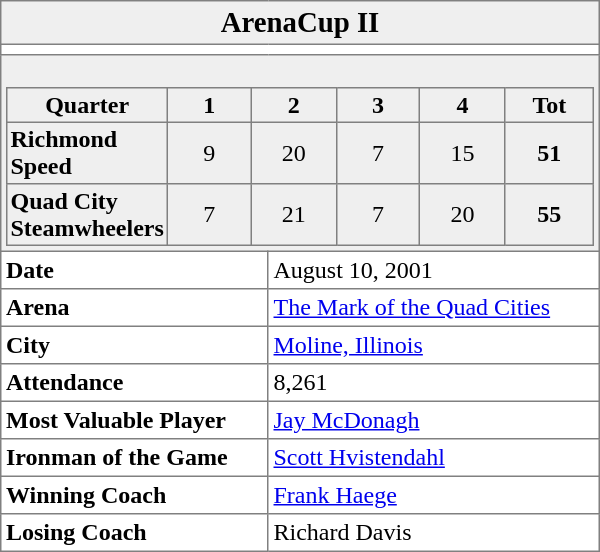<table class="toccolours" border="1" cellpadding="3" cellspacing="0" style="width: 25em; float: right; margin: 0 0 1em 1em; border-collapse: collapse;">
<tr style="text-align: center;">
<td colspan="2" style="background: #efefef; font-size: larger;"><strong>ArenaCup II</strong></td>
</tr>
<tr style="text-align: center; background: #ffffff;">
<td colspan="2"></td>
</tr>
<tr>
<td align="center" colspan="2" style="background: #efefef;"><br><table class="toccolours" border="1" cellpadding="2" cellspacing="2" style="width: 100%; border-collapse: collapse;">
<tr style="text-align: center;">
<td><strong>Quarter</strong></td>
<td style="width: 17%;"><strong>1</strong></td>
<td style="width: 17%;"><strong>2</strong></td>
<td style="width: 17%;"><strong>3</strong></td>
<td style="width: 17%;"><strong>4</strong></td>
<td style="width: 17%;"><strong>Tot</strong></td>
</tr>
<tr style="text-align: center;">
<td align="left"><strong>Richmond Speed</strong></td>
<td>9</td>
<td>20</td>
<td>7</td>
<td>15</td>
<td><strong>51</strong></td>
</tr>
<tr style="text-align: center;">
<td align="left"><strong>Quad City Steamwheelers </strong></td>
<td>7</td>
<td>21</td>
<td>7</td>
<td>20</td>
<td><strong>55</strong></td>
</tr>
</table>
</td>
</tr>
<tr style="vertical-align: middle;">
<td><strong>Date</strong></td>
<td>August 10, 2001</td>
</tr>
<tr style="vertical-align: middle;">
<td><strong>Arena</strong></td>
<td><a href='#'>The Mark of the Quad Cities</a></td>
</tr>
<tr style="vertical-align: middle;">
<td><strong>City</strong></td>
<td><a href='#'>Moline, Illinois</a></td>
</tr>
<tr style="vertical-align: middle;">
<td><strong>Attendance</strong></td>
<td>8,261</td>
</tr>
<tr style="vertical-align: middle;">
<td><strong>Most Valuable Player</strong></td>
<td><a href='#'>Jay McDonagh</a></td>
</tr>
<tr style="vertical-align: middle;">
<td><strong>Ironman of the Game</strong></td>
<td><a href='#'>Scott Hvistendahl</a></td>
</tr>
<tr style="vertical-align: middle;">
<td><strong>Winning Coach</strong></td>
<td><a href='#'>Frank Haege</a></td>
</tr>
<tr style="vertical-align: middle;">
<td><strong>Losing Coach</strong></td>
<td>Richard Davis</td>
</tr>
</table>
